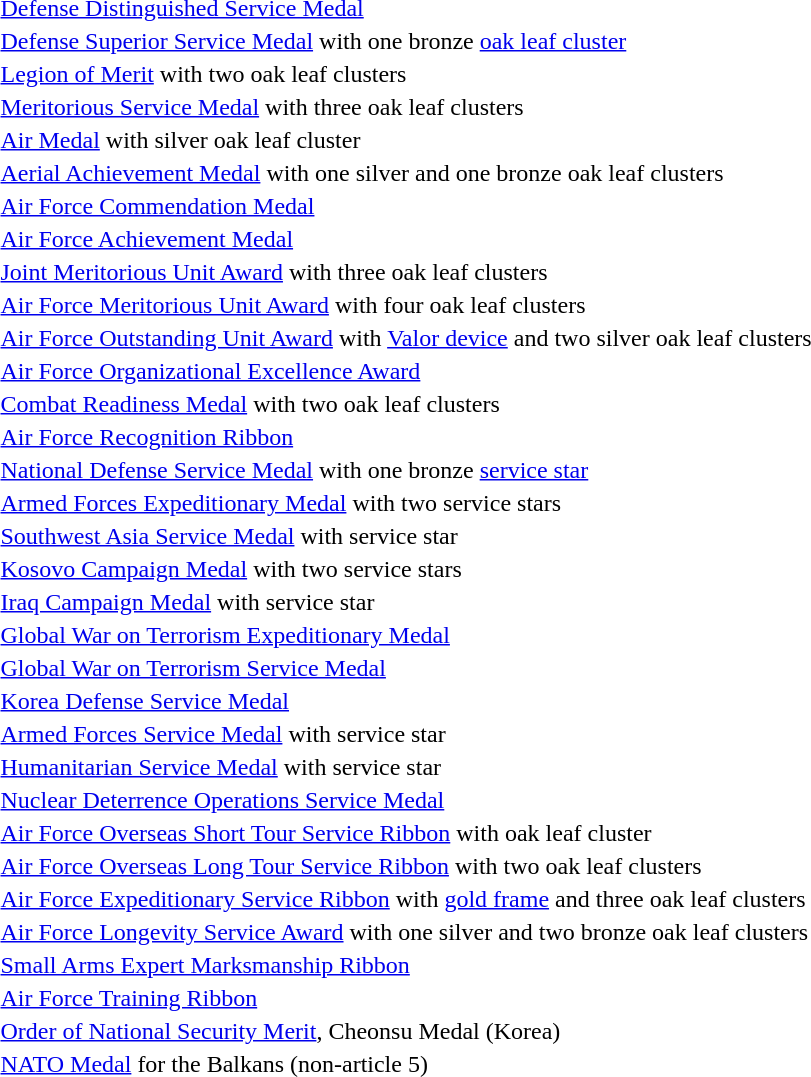<table>
<tr>
<td></td>
<td><a href='#'>Defense Distinguished Service Medal</a></td>
</tr>
<tr>
<td></td>
<td><a href='#'>Defense Superior Service Medal</a> with one bronze <a href='#'>oak leaf cluster</a></td>
</tr>
<tr>
<td><span></span><span></span></td>
<td><a href='#'>Legion of Merit</a> with two oak leaf clusters</td>
</tr>
<tr>
<td><span></span><span></span><span></span></td>
<td><a href='#'>Meritorious Service Medal</a> with three oak leaf clusters</td>
</tr>
<tr>
<td></td>
<td><a href='#'>Air Medal</a> with silver oak leaf cluster</td>
</tr>
<tr>
<td><span></span><span></span></td>
<td><a href='#'>Aerial Achievement Medal</a> with one silver and one bronze oak leaf clusters</td>
</tr>
<tr>
<td></td>
<td><a href='#'>Air Force Commendation Medal</a></td>
</tr>
<tr>
<td></td>
<td><a href='#'>Air Force Achievement Medal</a></td>
</tr>
<tr>
<td><span></span><span></span><span></span></td>
<td><a href='#'>Joint Meritorious Unit Award</a> with three oak leaf clusters</td>
</tr>
<tr>
<td><span></span><span></span><span></span><span></span></td>
<td><a href='#'>Air Force Meritorious Unit Award</a> with four oak leaf clusters</td>
</tr>
<tr>
<td><span></span><span></span><span></span></td>
<td><a href='#'>Air Force Outstanding Unit Award</a> with <a href='#'>Valor device</a> and two silver oak leaf clusters</td>
</tr>
<tr>
<td></td>
<td><a href='#'>Air Force Organizational Excellence Award</a></td>
</tr>
<tr>
<td><span></span><span></span></td>
<td><a href='#'>Combat Readiness Medal</a> with two oak leaf clusters</td>
</tr>
<tr>
<td></td>
<td><a href='#'>Air Force Recognition Ribbon</a></td>
</tr>
<tr>
<td></td>
<td><a href='#'>National Defense Service Medal</a> with one bronze <a href='#'>service star</a></td>
</tr>
<tr>
<td><span></span><span></span></td>
<td><a href='#'>Armed Forces Expeditionary Medal</a> with two service stars</td>
</tr>
<tr>
<td></td>
<td><a href='#'>Southwest Asia Service Medal</a> with service star</td>
</tr>
<tr>
<td><span></span><span></span></td>
<td><a href='#'>Kosovo Campaign Medal</a> with two service stars</td>
</tr>
<tr>
<td></td>
<td><a href='#'>Iraq Campaign Medal</a> with service star</td>
</tr>
<tr>
<td></td>
<td><a href='#'>Global War on Terrorism Expeditionary Medal</a></td>
</tr>
<tr>
<td></td>
<td><a href='#'>Global War on Terrorism Service Medal</a></td>
</tr>
<tr>
<td></td>
<td><a href='#'>Korea Defense Service Medal</a></td>
</tr>
<tr>
<td></td>
<td><a href='#'>Armed Forces Service Medal</a> with service star</td>
</tr>
<tr>
<td></td>
<td><a href='#'>Humanitarian Service Medal</a> with service star</td>
</tr>
<tr>
<td></td>
<td><a href='#'>Nuclear Deterrence Operations Service Medal</a></td>
</tr>
<tr>
<td></td>
<td><a href='#'>Air Force Overseas Short Tour Service Ribbon</a> with oak leaf cluster</td>
</tr>
<tr>
<td><span></span><span></span></td>
<td><a href='#'>Air Force Overseas Long Tour Service Ribbon</a> with two oak leaf clusters</td>
</tr>
<tr>
<td><span></span><span></span><span></span></td>
<td><a href='#'>Air Force Expeditionary Service Ribbon</a> with <a href='#'>gold frame</a> and three oak leaf clusters</td>
</tr>
<tr>
<td><span></span><span></span><span></span></td>
<td><a href='#'>Air Force Longevity Service Award</a> with one silver and two bronze oak leaf clusters</td>
</tr>
<tr>
<td></td>
<td><a href='#'>Small Arms Expert Marksmanship Ribbon</a></td>
</tr>
<tr>
<td></td>
<td><a href='#'>Air Force Training Ribbon</a></td>
</tr>
<tr>
<td></td>
<td><a href='#'>Order of National Security Merit</a>, Cheonsu Medal (Korea)</td>
</tr>
<tr>
<td></td>
<td><a href='#'>NATO Medal</a> for the Balkans (non-article 5)</td>
</tr>
</table>
